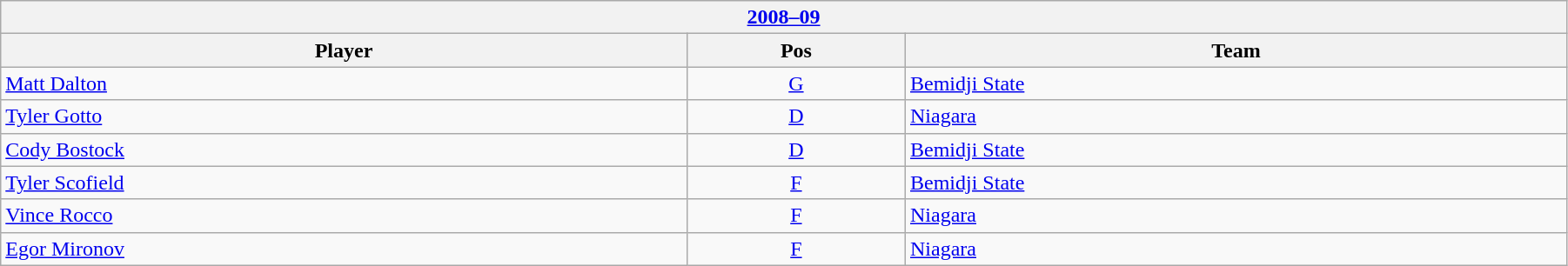<table class="wikitable" width=95%>
<tr>
<th colspan=3><a href='#'>2008–09</a></th>
</tr>
<tr>
<th>Player</th>
<th>Pos</th>
<th>Team</th>
</tr>
<tr>
<td><a href='#'>Matt Dalton</a></td>
<td style="text-align:center;"><a href='#'>G</a></td>
<td><a href='#'>Bemidji State</a></td>
</tr>
<tr>
<td><a href='#'>Tyler Gotto</a></td>
<td style="text-align:center;"><a href='#'>D</a></td>
<td><a href='#'>Niagara</a></td>
</tr>
<tr>
<td><a href='#'>Cody Bostock</a></td>
<td style="text-align:center;"><a href='#'>D</a></td>
<td><a href='#'>Bemidji State</a></td>
</tr>
<tr>
<td><a href='#'>Tyler Scofield</a></td>
<td style="text-align:center;"><a href='#'>F</a></td>
<td><a href='#'>Bemidji State</a></td>
</tr>
<tr>
<td><a href='#'>Vince Rocco</a></td>
<td style="text-align:center;"><a href='#'>F</a></td>
<td><a href='#'>Niagara</a></td>
</tr>
<tr>
<td><a href='#'>Egor Mironov</a></td>
<td style="text-align:center;"><a href='#'>F</a></td>
<td><a href='#'>Niagara</a></td>
</tr>
</table>
